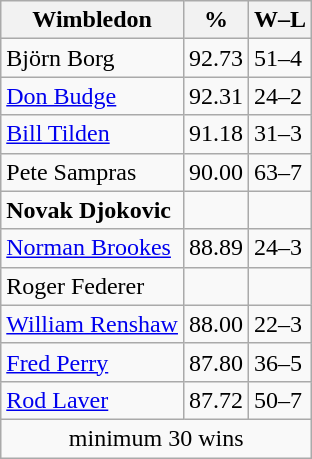<table class=wikitable style="display:inline-table;">
<tr>
<th>Wimbledon</th>
<th>%</th>
<th>W–L</th>
</tr>
<tr>
<td> Björn Borg</td>
<td>92.73</td>
<td>51–4</td>
</tr>
<tr>
<td> <a href='#'>Don Budge</a></td>
<td>92.31</td>
<td>24–2</td>
</tr>
<tr>
<td> <a href='#'>Bill Tilden</a></td>
<td>91.18</td>
<td>31–3</td>
</tr>
<tr>
<td> Pete Sampras</td>
<td>90.00</td>
<td>63–7</td>
</tr>
<tr>
<td> <strong>Novak Djokovic</strong></td>
<td></td>
</tr>
<tr>
<td> <a href='#'>Norman Brookes</a></td>
<td>88.89</td>
<td>24–3</td>
</tr>
<tr>
<td> Roger Federer</td>
<td></td>
</tr>
<tr>
<td> <a href='#'>William Renshaw</a></td>
<td>88.00</td>
<td>22–3</td>
</tr>
<tr>
<td> <a href='#'>Fred Perry</a></td>
<td>87.80</td>
<td>36–5</td>
</tr>
<tr>
<td> <a href='#'>Rod Laver</a></td>
<td>87.72</td>
<td>50–7<br></td>
</tr>
<tr>
<td colspan="3" style="text-align:center;">minimum 30 wins</td>
</tr>
</table>
